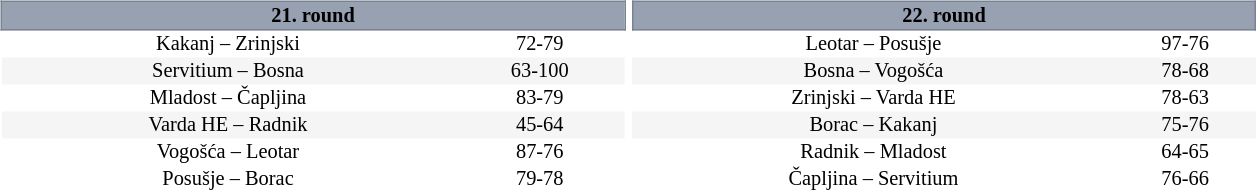<table width=100%>
<tr>
<td width=20% valign="top"><br><table border=0 cellspacing=0 cellpadding=1em style="font-size: 85%; border-collapse: collapse;" width=100%>
<tr>
<td colspan=5 bgcolor=#98A1B2 style="border:1px solid #7A8392;text-align:center;"><span><strong>21. round</strong> </span></td>
</tr>
<tr align=center bgcolor=#FFFFFF>
<td>Kakanj – Zrinjski</td>
<td>72-79</td>
</tr>
<tr align=center bgcolor=#f5f5f5>
<td>Servitium – Bosna</td>
<td>63-100</td>
</tr>
<tr align=center bgcolor=#FFFFFF>
<td>Mladost – Čapljina</td>
<td>83-79</td>
</tr>
<tr align=center bgcolor=#f5f5f5>
<td>Varda HE – Radnik</td>
<td>45-64</td>
</tr>
<tr align=center bgcolor=#FFFFFF>
<td>Vogošća – Leotar</td>
<td>87-76</td>
</tr>
<tr align=center bgcolor=#FFFFFF>
<td>Posušje – Borac</td>
<td>79-78</td>
</tr>
</table>
</td>
<td width=20% valign="top"><br><table border=0 cellspacing=0 cellpadding=1em style="font-size: 85%; border-collapse: collapse;" width=100%>
<tr>
<td colspan=5 bgcolor=#98A1B2 style="border:1px solid #7A8392;text-align:center;"><span><strong>22. round</strong> </span></td>
</tr>
<tr align=center bgcolor=#FFFFFF>
<td>Leotar – Posušje</td>
<td>97-76</td>
</tr>
<tr align=center bgcolor=#f5f5f5>
<td>Bosna – Vogošća</td>
<td>78-68</td>
</tr>
<tr align=center bgcolor=#FFFFFF>
<td>Zrinjski – Varda HE</td>
<td>78-63</td>
</tr>
<tr align=center bgcolor=#f5f5f5>
<td>Borac – Kakanj</td>
<td>75-76</td>
</tr>
<tr align=center bgcolor=#FFFFFF>
<td>Radnik – Mladost</td>
<td>64-65</td>
</tr>
<tr align=center bgcolor=#FFFFFF>
<td>Čapljina – Servitium</td>
<td>76-66</td>
</tr>
</table>
</td>
<td width=20% valign="top"></td>
</tr>
</table>
